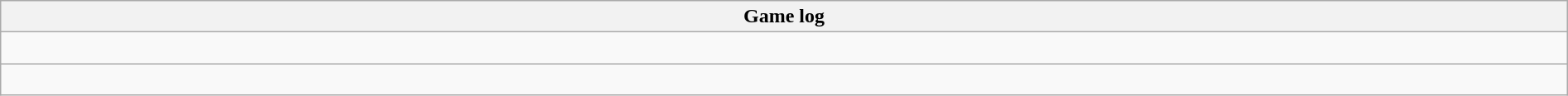<table class="wikitable collapsible collapsed" width="100%">
<tr>
<th>Game log</th>
</tr>
<tr>
<td><br></td>
</tr>
<tr>
<td><br></td>
</tr>
</table>
